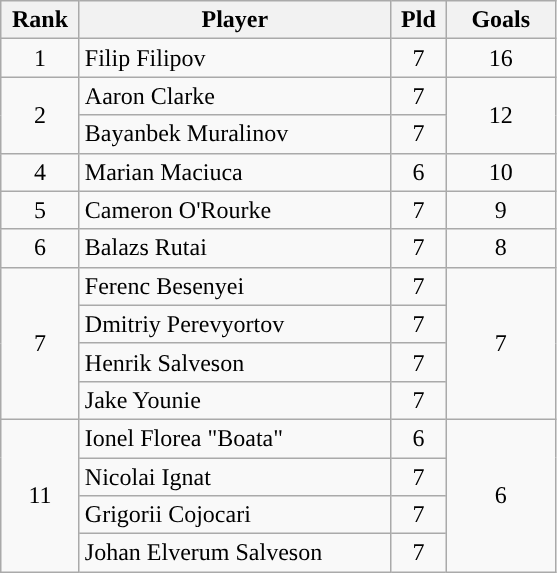<table class="wikitable" style="text-align:center">
<tr>
<th width=45>Rank</th>
<th width=200>Player</th>
<th width=30>Pld</th>
<th width=65>Goals</th>
</tr>
<tr>
<td>1</td>
<td style="text-align:left"> Filip Filipov</td>
<td>7</td>
<td>16</td>
</tr>
<tr>
<td rowspan=2>2</td>
<td style="text-align:left"> Aaron Clarke</td>
<td>7</td>
<td rowspan=2>12</td>
</tr>
<tr>
<td style="text-align:left"> Bayanbek Muralinov</td>
<td>7</td>
</tr>
<tr>
<td>4</td>
<td style="text-align:left"> Marian Maciuca</td>
<td>6</td>
<td>10</td>
</tr>
<tr>
<td>5</td>
<td style="text-align:left"> Cameron O'Rourke</td>
<td>7</td>
<td>9</td>
</tr>
<tr>
<td>6</td>
<td style="text-align:left"> Balazs Rutai</td>
<td>7</td>
<td>8</td>
</tr>
<tr>
<td rowspan=4>7</td>
<td style="text-align:left"> Ferenc Besenyei</td>
<td>7</td>
<td rowspan=4>7</td>
</tr>
<tr>
<td style="text-align:left"> Dmitriy Perevyortov</td>
<td>7</td>
</tr>
<tr>
<td style="text-align:left"> Henrik Salveson</td>
<td>7</td>
</tr>
<tr>
<td style="text-align:left"> Jake Younie</td>
<td>7</td>
</tr>
<tr>
<td rowspan=4>11</td>
<td style="text-align:left"> Ionel Florea "Boata"</td>
<td>6</td>
<td rowspan=4>6</td>
</tr>
<tr>
<td style="text-align:left"> Nicolai Ignat</td>
<td>7</td>
</tr>
<tr>
<td style="text-align:left"> Grigorii Cojocari</td>
<td>7</td>
</tr>
<tr>
<td style="text-align:left"> Johan Elverum Salveson</td>
<td>7</td>
</tr>
</table>
